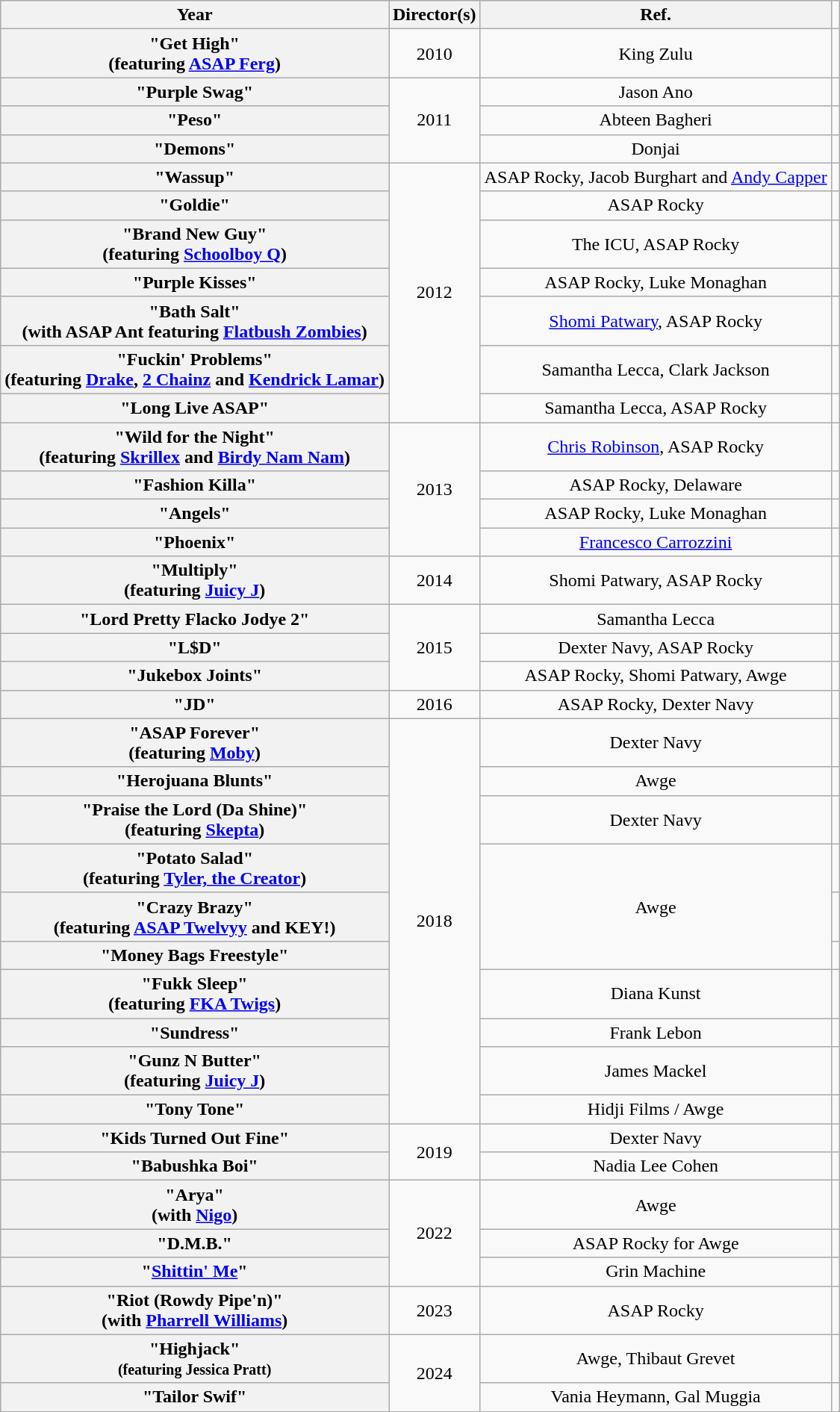<table class="wikitable plainrowheaders" style="text-align:center;">
<tr>
<th>Year</th>
<th>Director(s)</th>
<th><abbr>Ref.</abbr></th>
</tr>
<tr>
<th scope="row">"Get High"<br><span>(featuring <a href='#'>ASAP Ferg</a>)</span></th>
<td>2010</td>
<td>King Zulu</td>
<td></td>
</tr>
<tr>
<th scope="row">"Purple Swag"</th>
<td rowspan="3">2011</td>
<td>Jason Ano</td>
<td></td>
</tr>
<tr>
<th scope="row">"Peso"</th>
<td>Abteen Bagheri</td>
<td></td>
</tr>
<tr>
<th scope="row">"Demons"</th>
<td>Donjai</td>
<td></td>
</tr>
<tr>
<th scope="row">"Wassup"</th>
<td rowspan="7">2012</td>
<td>ASAP Rocky, Jacob Burghart and <a href='#'>Andy Capper</a></td>
<td></td>
</tr>
<tr>
<th scope="row">"Goldie"</th>
<td>ASAP Rocky</td>
<td></td>
</tr>
<tr>
<th scope="row">"Brand New Guy"<br><span>(featuring <a href='#'>Schoolboy Q</a>)</span></th>
<td>The ICU, ASAP Rocky</td>
<td></td>
</tr>
<tr>
<th scope="row">"Purple Kisses"</th>
<td>ASAP Rocky, Luke Monaghan</td>
<td></td>
</tr>
<tr>
<th scope="row">"Bath Salt"<br><span>(with ASAP Ant featuring <a href='#'>Flatbush Zombies</a>)</span></th>
<td><a href='#'>Shomi Patwary</a>, ASAP Rocky</td>
<td></td>
</tr>
<tr>
<th scope="row">"Fuckin' Problems"<br><span>(featuring <a href='#'>Drake</a>, <a href='#'>2 Chainz</a> and <a href='#'>Kendrick Lamar</a>)</span></th>
<td>Samantha Lecca, Clark Jackson</td>
<td></td>
</tr>
<tr>
<th scope="row">"Long Live ASAP"</th>
<td>Samantha Lecca, ASAP Rocky</td>
<td></td>
</tr>
<tr>
<th scope="row">"Wild for the Night"<br><span>(featuring <a href='#'>Skrillex</a> and <a href='#'>Birdy Nam Nam</a>)</span></th>
<td rowspan="4">2013</td>
<td><a href='#'>Chris Robinson</a>, ASAP Rocky</td>
<td></td>
</tr>
<tr>
<th scope="row">"Fashion Killa"</th>
<td>ASAP Rocky, Delaware</td>
<td></td>
</tr>
<tr>
<th scope="row">"Angels"</th>
<td>ASAP Rocky, Luke Monaghan</td>
<td></td>
</tr>
<tr>
<th scope="row">"Phoenix"</th>
<td><a href='#'>Francesco Carrozzini</a></td>
<td></td>
</tr>
<tr>
<th scope="row">"Multiply"<br><span>(featuring <a href='#'>Juicy J</a>)</span></th>
<td>2014</td>
<td>Shomi Patwary, ASAP Rocky</td>
<td></td>
</tr>
<tr>
<th scope="row">"Lord Pretty Flacko Jodye 2"</th>
<td rowspan="3">2015</td>
<td>Samantha Lecca</td>
<td></td>
</tr>
<tr>
<th scope="row">"L$D"</th>
<td>Dexter Navy, ASAP Rocky</td>
<td></td>
</tr>
<tr>
<th scope="row">"Jukebox Joints"</th>
<td>ASAP Rocky, Shomi Patwary, Awge</td>
<td></td>
</tr>
<tr>
<th scope="row">"JD"</th>
<td>2016</td>
<td>ASAP Rocky, Dexter Navy</td>
<td></td>
</tr>
<tr>
<th scope="row">"ASAP Forever"<br><span>(featuring <a href='#'>Moby</a>)</span></th>
<td rowspan="10">2018</td>
<td>Dexter Navy</td>
<td></td>
</tr>
<tr>
<th scope="row">"Herojuana Blunts"</th>
<td>Awge</td>
<td></td>
</tr>
<tr>
<th scope="row">"Praise the Lord (Da Shine)"<br><span>(featuring <a href='#'>Skepta</a>)</span></th>
<td>Dexter Navy</td>
<td></td>
</tr>
<tr>
<th scope="row">"Potato Salad"<br><span>(featuring <a href='#'>Tyler, the Creator</a>)</span></th>
<td rowspan="3">Awge</td>
<td></td>
</tr>
<tr>
<th scope="row">"Crazy Brazy"<br><span>(featuring <a href='#'>ASAP Twelvyy</a> and KEY!)</span></th>
<td></td>
</tr>
<tr>
<th scope="row">"Money Bags Freestyle"</th>
<td></td>
</tr>
<tr>
<th scope="row">"Fukk Sleep"<br><span>(featuring <a href='#'>FKA Twigs</a>)</span></th>
<td>Diana Kunst</td>
<td></td>
</tr>
<tr>
<th scope="row">"Sundress"</th>
<td>Frank Lebon</td>
<td></td>
</tr>
<tr>
<th scope="row">"Gunz N Butter"<br><span>(featuring <a href='#'>Juicy J</a>)</span></th>
<td>James Mackel</td>
<td></td>
</tr>
<tr>
<th scope="row">"Tony Tone"</th>
<td>Hidji Films / Awge</td>
<td></td>
</tr>
<tr>
<th scope="row">"Kids Turned Out Fine"</th>
<td rowspan="2">2019</td>
<td>Dexter Navy</td>
<td></td>
</tr>
<tr>
<th scope="row">"Babushka Boi"</th>
<td>Nadia Lee Cohen</td>
<td></td>
</tr>
<tr>
<th scope="row">"Arya"<br><span>(with <a href='#'>Nigo</a>)</span></th>
<td rowspan="3">2022</td>
<td>Awge</td>
<td></td>
</tr>
<tr>
<th scope="row">"D.M.B."</th>
<td>ASAP Rocky for Awge</td>
<td></td>
</tr>
<tr>
<th scope="row">"<a href='#'>Shittin' Me</a>"</th>
<td>Grin Machine</td>
<td></td>
</tr>
<tr>
<th scope="row">"Riot (Rowdy Pipe'n)"<br><span>(with <a href='#'>Pharrell Williams</a>)</span></th>
<td>2023</td>
<td>ASAP Rocky</td>
<td></td>
</tr>
<tr>
<th scope="row">"Highjack"<br><small>(featuring Jessica Pratt)</small></th>
<td rowspan="2">2024</td>
<td>Awge, Thibaut Grevet</td>
<td></td>
</tr>
<tr>
<th scope="row">"Tailor Swif"</th>
<td>Vania Heymann, Gal Muggia</td>
<td></td>
</tr>
</table>
